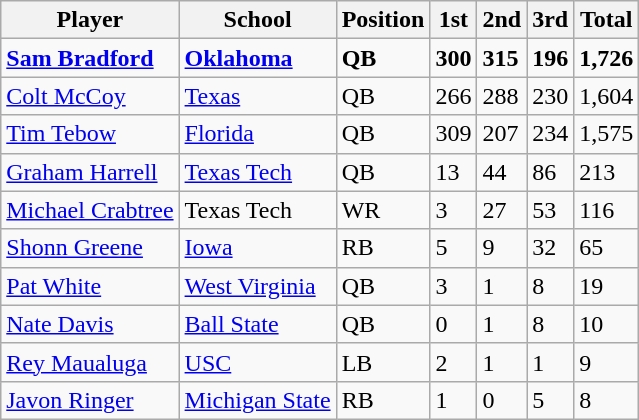<table class="wikitable">
<tr>
<th>Player</th>
<th>School</th>
<th>Position</th>
<th>1st</th>
<th>2nd</th>
<th>3rd</th>
<th>Total</th>
</tr>
<tr>
<td><strong><a href='#'>Sam Bradford</a></strong></td>
<td><strong><a href='#'>Oklahoma</a></strong></td>
<td><strong>QB</strong></td>
<td><strong>300</strong></td>
<td><strong>315</strong></td>
<td><strong>196</strong></td>
<td><strong>1,726</strong></td>
</tr>
<tr>
<td><a href='#'>Colt McCoy</a></td>
<td><a href='#'>Texas</a></td>
<td>QB</td>
<td>266</td>
<td>288</td>
<td>230</td>
<td>1,604</td>
</tr>
<tr>
<td><a href='#'>Tim Tebow</a></td>
<td><a href='#'>Florida</a></td>
<td>QB</td>
<td>309</td>
<td>207</td>
<td>234</td>
<td>1,575</td>
</tr>
<tr>
<td><a href='#'>Graham Harrell</a></td>
<td><a href='#'>Texas Tech</a></td>
<td>QB</td>
<td>13</td>
<td>44</td>
<td>86</td>
<td>213</td>
</tr>
<tr>
<td><a href='#'>Michael Crabtree</a></td>
<td>Texas Tech</td>
<td>WR</td>
<td>3</td>
<td>27</td>
<td>53</td>
<td>116</td>
</tr>
<tr>
<td><a href='#'>Shonn Greene</a></td>
<td><a href='#'>Iowa</a></td>
<td>RB</td>
<td>5</td>
<td>9</td>
<td>32</td>
<td>65</td>
</tr>
<tr>
<td><a href='#'>Pat White</a></td>
<td><a href='#'>West Virginia</a></td>
<td>QB</td>
<td>3</td>
<td>1</td>
<td>8</td>
<td>19</td>
</tr>
<tr>
<td><a href='#'>Nate Davis</a></td>
<td><a href='#'>Ball State</a></td>
<td>QB</td>
<td>0</td>
<td>1</td>
<td>8</td>
<td>10</td>
</tr>
<tr>
<td><a href='#'>Rey Maualuga</a></td>
<td><a href='#'>USC</a></td>
<td>LB</td>
<td>2</td>
<td>1</td>
<td>1</td>
<td>9</td>
</tr>
<tr>
<td><a href='#'>Javon Ringer</a></td>
<td><a href='#'>Michigan State</a></td>
<td>RB</td>
<td>1</td>
<td>0</td>
<td>5</td>
<td>8</td>
</tr>
</table>
